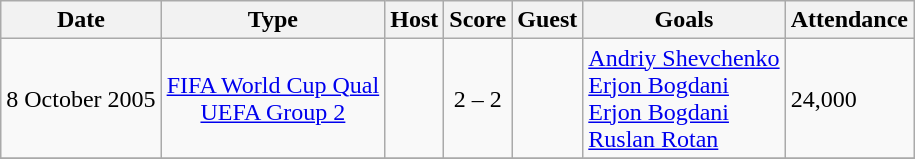<table class="wikitable">
<tr>
<th>Date</th>
<th>Type</th>
<th>Host</th>
<th>Score</th>
<th>Guest</th>
<th>Goals</th>
<th>Attendance</th>
</tr>
<tr>
<td>8 October 2005</td>
<td align="center"><a href='#'>FIFA World Cup Qual</a><br><a href='#'>UEFA Group 2</a></td>
<td></td>
<td align="center">2 – 2</td>
<td></td>
<td><a href='#'>Andriy Shevchenko</a> <br><a href='#'>Erjon Bogdani</a> <br><a href='#'>Erjon Bogdani</a> <br><a href='#'>Ruslan Rotan</a> </td>
<td>24,000</td>
</tr>
<tr>
</tr>
</table>
